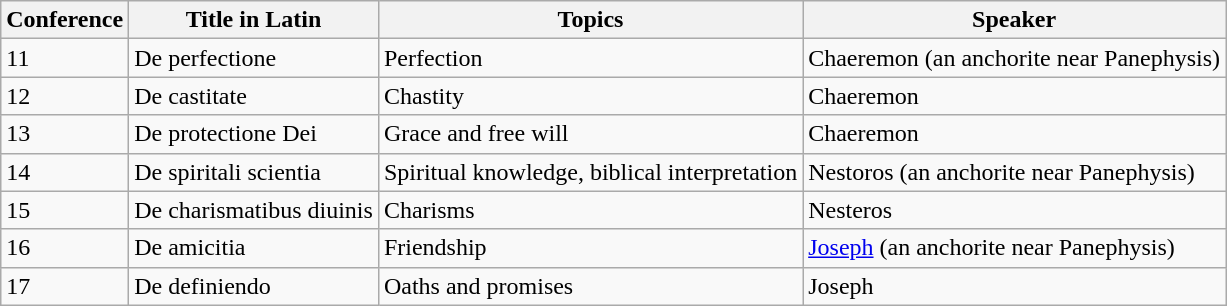<table class="wikitable">
<tr>
<th>Conference</th>
<th>Title in Latin</th>
<th>Topics</th>
<th>Speaker</th>
</tr>
<tr>
<td>11</td>
<td>De perfectione</td>
<td>Perfection</td>
<td>Chaeremon (an anchorite near Panephysis)</td>
</tr>
<tr>
<td>12</td>
<td>De castitate</td>
<td>Chastity</td>
<td>Chaeremon</td>
</tr>
<tr>
<td>13</td>
<td>De protectione Dei</td>
<td>Grace and free will</td>
<td>Chaeremon</td>
</tr>
<tr>
<td>14</td>
<td>De spiritali scientia</td>
<td>Spiritual knowledge, biblical interpretation</td>
<td>Nestoros (an anchorite near Panephysis)</td>
</tr>
<tr>
<td>15</td>
<td>De charismatibus diuinis</td>
<td>Charisms</td>
<td>Nesteros</td>
</tr>
<tr>
<td>16</td>
<td>De amicitia</td>
<td>Friendship</td>
<td><a href='#'>Joseph</a> (an anchorite near Panephysis)</td>
</tr>
<tr>
<td>17</td>
<td>De definiendo</td>
<td>Oaths and promises</td>
<td>Joseph</td>
</tr>
</table>
